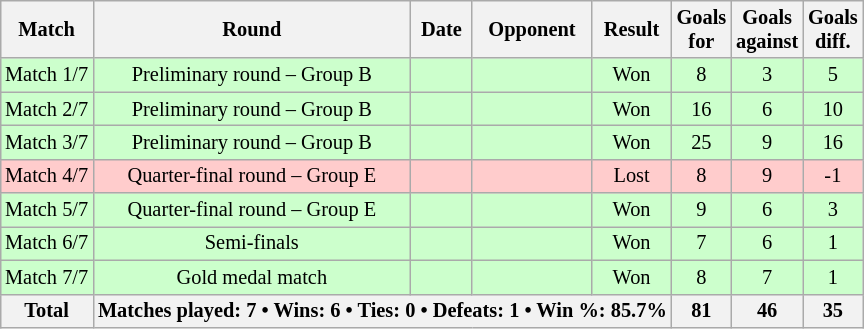<table class="wikitable sortable" style="text-align: center; font-size: 85%; margin-left: 1em;">
<tr>
<th>Match</th>
<th>Round</th>
<th>Date</th>
<th>Opponent</th>
<th>Result</th>
<th>Goals<br>for</th>
<th>Goals<br>against</th>
<th>Goals<br>diff.</th>
</tr>
<tr style="background-color: #ccffcc;">
<td>Match 1/7</td>
<td>Preliminary round – Group B</td>
<td style="text-align: right;"></td>
<td style="text-align: left;"></td>
<td>Won</td>
<td>8</td>
<td>3</td>
<td>5</td>
</tr>
<tr style="background-color: #ccffcc;">
<td>Match 2/7</td>
<td>Preliminary round – Group B</td>
<td style="text-align: right;"></td>
<td style="text-align: left;"></td>
<td>Won</td>
<td>16</td>
<td>6</td>
<td>10</td>
</tr>
<tr style="background-color: #ccffcc;">
<td>Match 3/7</td>
<td>Preliminary round – Group B</td>
<td style="text-align: right;"></td>
<td style="text-align: left;"></td>
<td>Won</td>
<td>25</td>
<td>9</td>
<td>16</td>
</tr>
<tr style="background-color: #ffcccc;">
<td>Match 4/7</td>
<td>Quarter-final round – Group E</td>
<td style="text-align: right;"></td>
<td style="text-align: left;"></td>
<td>Lost</td>
<td>8</td>
<td>9</td>
<td>-1</td>
</tr>
<tr style="background-color: #ccffcc;">
<td>Match 5/7</td>
<td>Quarter-final round – Group E</td>
<td style="text-align: right;"></td>
<td style="text-align: left;"></td>
<td>Won</td>
<td>9</td>
<td>6</td>
<td>3</td>
</tr>
<tr style="background-color: #ccffcc;">
<td>Match 6/7</td>
<td>Semi-finals</td>
<td style="text-align: right;"></td>
<td style="text-align: left;"></td>
<td>Won</td>
<td>7</td>
<td>6</td>
<td>1</td>
</tr>
<tr style="background-color: #ccffcc;">
<td>Match 7/7</td>
<td>Gold medal match</td>
<td style="text-align: right;"></td>
<td style="text-align: left;"></td>
<td>Won</td>
<td>8</td>
<td>7</td>
<td>1</td>
</tr>
<tr>
<th>Total</th>
<th colspan="4">Matches played: 7 • Wins: 6 • Ties: 0 • Defeats: 1 • Win %: 85.7%</th>
<th>81</th>
<th>46</th>
<th>35</th>
</tr>
</table>
